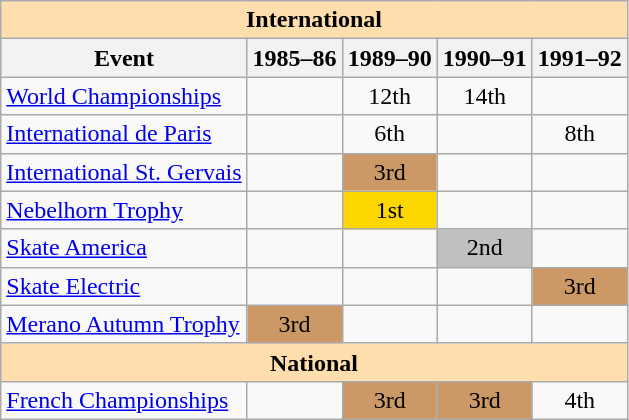<table class="wikitable" style="text-align:center">
<tr>
<th style="background-color: #ffdead; " colspan=5 align=center>International</th>
</tr>
<tr>
<th>Event</th>
<th>1985–86</th>
<th>1989–90</th>
<th>1990–91</th>
<th>1991–92</th>
</tr>
<tr>
<td align=left><a href='#'>World Championships</a></td>
<td></td>
<td>12th</td>
<td>14th</td>
<td></td>
</tr>
<tr>
<td align=left><a href='#'>International de Paris</a></td>
<td></td>
<td>6th</td>
<td></td>
<td>8th</td>
</tr>
<tr>
<td align=left><a href='#'>International St. Gervais</a></td>
<td></td>
<td bgcolor=cc9966>3rd</td>
<td></td>
<td></td>
</tr>
<tr>
<td align=left><a href='#'>Nebelhorn Trophy</a></td>
<td></td>
<td bgcolor=gold>1st</td>
<td></td>
<td></td>
</tr>
<tr>
<td align=left><a href='#'>Skate America</a></td>
<td></td>
<td></td>
<td bgcolor=silver>2nd</td>
<td></td>
</tr>
<tr>
<td align=left><a href='#'>Skate Electric</a></td>
<td></td>
<td></td>
<td></td>
<td bgcolor=cc9966>3rd</td>
</tr>
<tr>
<td align=left><a href='#'>Merano Autumn Trophy</a></td>
<td bgcolor=cc9966>3rd</td>
<td></td>
<td></td>
<td></td>
</tr>
<tr>
<th style="background-color: #ffdead; " colspan=5 align=center>National</th>
</tr>
<tr>
<td align=left><a href='#'>French Championships</a></td>
<td></td>
<td bgcolor=cc9966>3rd</td>
<td bgcolor=cc9966>3rd</td>
<td>4th</td>
</tr>
</table>
